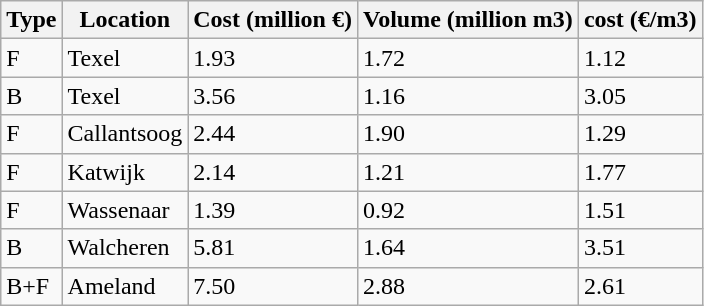<table class="wikitable">
<tr>
<th>Type</th>
<th>Location</th>
<th>Cost (million €)</th>
<th>Volume (million m3)</th>
<th>cost (€/m3)</th>
</tr>
<tr>
<td>F</td>
<td>Texel</td>
<td>1.93</td>
<td>1.72</td>
<td>1.12</td>
</tr>
<tr>
<td>B</td>
<td>Texel</td>
<td>3.56</td>
<td>1.16</td>
<td>3.05</td>
</tr>
<tr>
<td>F</td>
<td>Callantsoog</td>
<td>2.44</td>
<td>1.90</td>
<td>1.29</td>
</tr>
<tr>
<td>F</td>
<td>Katwijk</td>
<td>2.14</td>
<td>1.21</td>
<td>1.77</td>
</tr>
<tr>
<td>F</td>
<td>Wassenaar</td>
<td>1.39</td>
<td>0.92</td>
<td>1.51</td>
</tr>
<tr>
<td>B</td>
<td>Walcheren</td>
<td>5.81</td>
<td>1.64</td>
<td>3.51</td>
</tr>
<tr>
<td>B+F</td>
<td>Ameland</td>
<td>7.50</td>
<td>2.88</td>
<td>2.61</td>
</tr>
</table>
